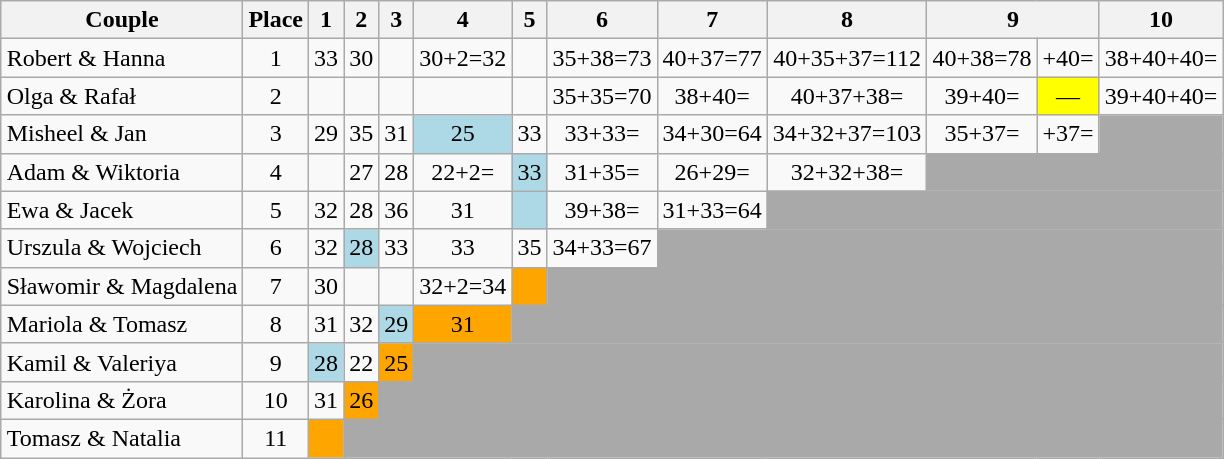<table class="wikitable sortable" style="margin:auto;text-align:center;">
<tr>
<th>Couple</th>
<th>Place</th>
<th>1</th>
<th>2</th>
<th>3</th>
<th>4</th>
<th>5</th>
<th>6</th>
<th>7</th>
<th>8</th>
<th colspan="2">9</th>
<th>10</th>
</tr>
<tr>
<td style="text-align:left;">Robert & Hanna</td>
<td>1</td>
<td>33</td>
<td>30</td>
<td></td>
<td> 30+2=32</td>
<td></td>
<td> 35+38=73</td>
<td> 40+37=77</td>
<td> 40+35+37=112</td>
<td> 40+38=78</td>
<td>+40=</td>
<td>38+40+40=</td>
</tr>
<tr>
<td style="text-align:left;">Olga & Rafał</td>
<td>2</td>
<td></td>
<td></td>
<td></td>
<td></td>
<td></td>
<td> 35+35=70</td>
<td> 38+40=</td>
<td> 40+37+38=</td>
<td>39+40=</td>
<td style="background:yellow;">—</td>
<td>39+40+40=</td>
</tr>
<tr>
<td style="text-align:left;">Misheel & Jan</td>
<td>3</td>
<td>29</td>
<td>35</td>
<td>31</td>
<td style="background:lightblue;">25</td>
<td>33</td>
<td>33+33=</td>
<td> 34+30=64</td>
<td> 34+32+37=103</td>
<td> 35+37=</td>
<td>+37=</td>
<td style="background:darkgrey;"></td>
</tr>
<tr>
<td style="text-align:left;">Adam & Wiktoria</td>
<td>4</td>
<td></td>
<td>27</td>
<td>28</td>
<td> 22+2=</td>
<td style="background:lightblue;">33</td>
<td> 31+35=</td>
<td>26+29=</td>
<td>32+32+38=</td>
<td style="background:darkgrey;" colspan="3"></td>
</tr>
<tr>
<td style="text-align:left;">Ewa & Jacek</td>
<td>5</td>
<td>32</td>
<td>28</td>
<td>36</td>
<td>31</td>
<td style="background:lightblue;"></td>
<td> 39+38=</td>
<td>31+33=64</td>
<td style="background:darkgrey;" colspan="4"></td>
</tr>
<tr>
<td style="text-align:left;">Urszula & Wojciech</td>
<td>6</td>
<td>32</td>
<td style="background:lightblue;">28</td>
<td>33</td>
<td>33</td>
<td>35</td>
<td>34+33=67</td>
<td style="background:darkgrey;" colspan="5"></td>
</tr>
<tr>
<td style="text-align:left;">Sławomir & Magdalena</td>
<td>7</td>
<td>30</td>
<td></td>
<td></td>
<td> 32+2=34</td>
<td style="background:orange;"></td>
<td style="background:darkgrey;" colspan="6"></td>
</tr>
<tr>
<td style="text-align:left;">Mariola & Tomasz</td>
<td>8</td>
<td>31</td>
<td>32</td>
<td style="background:lightblue;">29</td>
<td style="background:orange;">31</td>
<td style="background:darkgrey;" colspan="7"></td>
</tr>
<tr>
<td style="text-align:left;">Kamil & Valeriya</td>
<td>9</td>
<td style="background:lightblue;">28</td>
<td>22</td>
<td style="background:orange;">25</td>
<td style="background:darkgrey;" colspan="8"></td>
</tr>
<tr>
<td style="text-align:left;">Karolina & Żora</td>
<td>10</td>
<td>31</td>
<td style="background:orange;">26</td>
<td style="background:darkgrey;" colspan="9"></td>
</tr>
<tr>
<td style="text-align:left;">Tomasz & Natalia</td>
<td>11</td>
<td style="background:orange;"></td>
<td style="background:darkgrey;" colspan="10"></td>
</tr>
</table>
